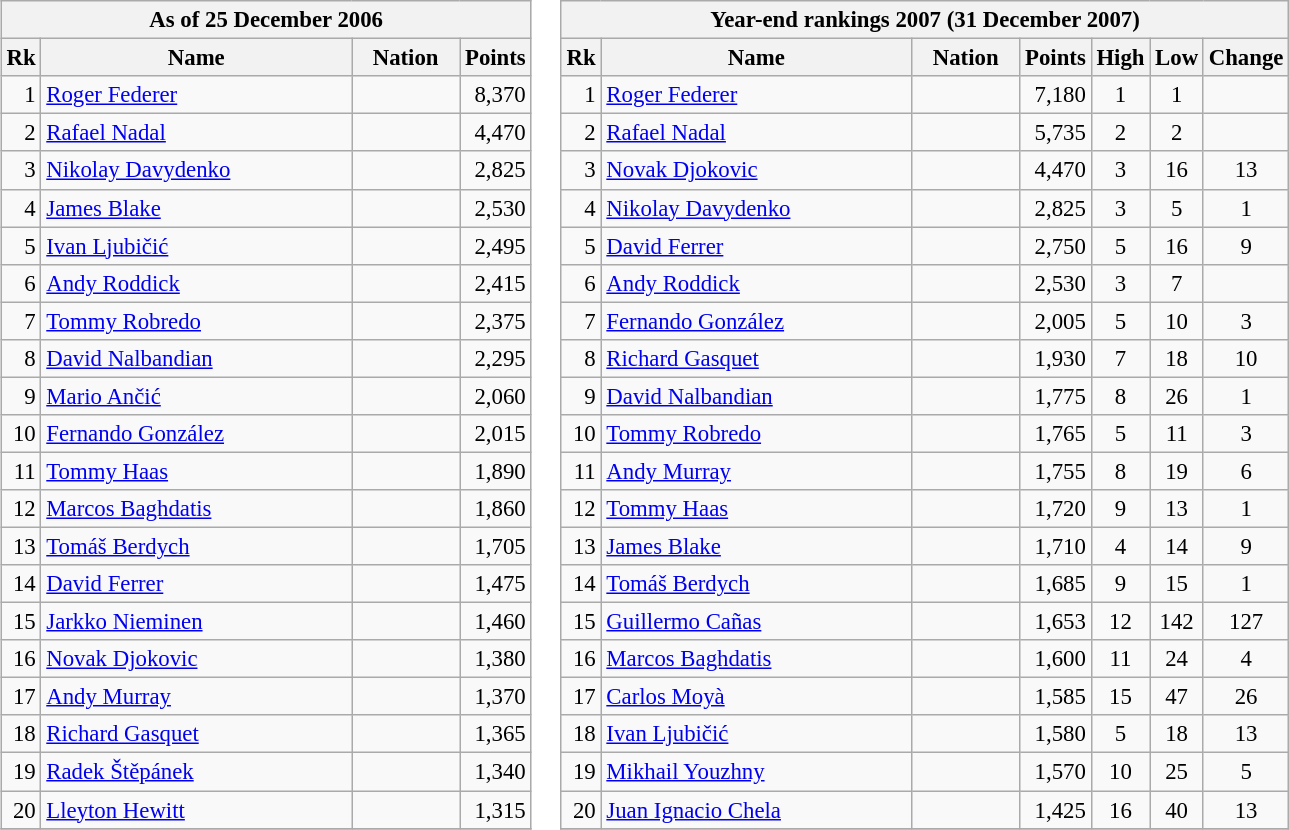<table>
<tr valign="top">
<td><br><table class="wikitable" style="font-size:95%">
<tr>
<th colspan="4">As of 25 December 2006</th>
</tr>
<tr>
<th>Rk</th>
<th width="200">Name</th>
<th width="65">Nation</th>
<th>Points</th>
</tr>
<tr>
<td align="right">1</td>
<td><a href='#'>Roger Federer</a></td>
<td></td>
<td align="right">8,370</td>
</tr>
<tr>
<td align="right">2</td>
<td><a href='#'>Rafael Nadal</a></td>
<td></td>
<td align="right">4,470</td>
</tr>
<tr>
<td align="right">3</td>
<td><a href='#'>Nikolay Davydenko</a></td>
<td></td>
<td align="right">2,825</td>
</tr>
<tr>
<td align="right">4</td>
<td><a href='#'>James Blake</a></td>
<td></td>
<td align="right">2,530</td>
</tr>
<tr>
<td align="right">5</td>
<td><a href='#'>Ivan Ljubičić</a></td>
<td></td>
<td align="right">2,495</td>
</tr>
<tr>
<td align="right">6</td>
<td><a href='#'>Andy Roddick</a></td>
<td></td>
<td align="right">2,415</td>
</tr>
<tr>
<td align="right">7</td>
<td><a href='#'>Tommy Robredo</a></td>
<td></td>
<td align="right">2,375</td>
</tr>
<tr>
<td align="right">8</td>
<td><a href='#'>David Nalbandian</a></td>
<td></td>
<td align="right">2,295</td>
</tr>
<tr>
<td align="right">9</td>
<td><a href='#'>Mario Ančić</a></td>
<td></td>
<td align="right">2,060</td>
</tr>
<tr>
<td align="right">10</td>
<td><a href='#'>Fernando González</a></td>
<td></td>
<td align="right">2,015</td>
</tr>
<tr>
<td align="right">11</td>
<td><a href='#'>Tommy Haas</a></td>
<td></td>
<td align="right">1,890</td>
</tr>
<tr>
<td align="right">12</td>
<td><a href='#'>Marcos Baghdatis</a></td>
<td></td>
<td align="right">1,860</td>
</tr>
<tr>
<td align="right">13</td>
<td><a href='#'>Tomáš Berdych</a></td>
<td></td>
<td align="right">1,705</td>
</tr>
<tr>
<td align="right">14</td>
<td><a href='#'>David Ferrer</a></td>
<td></td>
<td align="right">1,475</td>
</tr>
<tr>
<td align="right">15</td>
<td><a href='#'>Jarkko Nieminen</a></td>
<td></td>
<td align="right">1,460</td>
</tr>
<tr>
<td align="right">16</td>
<td><a href='#'>Novak Djokovic</a></td>
<td></td>
<td align="right">1,380</td>
</tr>
<tr>
<td align="right">17</td>
<td><a href='#'>Andy Murray</a></td>
<td></td>
<td align="right">1,370</td>
</tr>
<tr>
<td align="right">18</td>
<td><a href='#'>Richard Gasquet</a></td>
<td></td>
<td align="right">1,365</td>
</tr>
<tr>
<td align="right">19</td>
<td><a href='#'>Radek Štěpánek</a></td>
<td></td>
<td align="right">1,340</td>
</tr>
<tr>
<td align="right">20</td>
<td><a href='#'>Lleyton Hewitt</a></td>
<td></td>
<td align="right">1,315</td>
</tr>
<tr>
</tr>
</table>
</td>
<td><br><table class="wikitable" style="font-size:95%">
<tr>
<th colspan="7">Year-end rankings 2007 (31 December 2007)</th>
</tr>
<tr valign="top">
<th>Rk</th>
<th width="200">Name</th>
<th width="65">Nation</th>
<th>Points</th>
<th>High</th>
<th>Low</th>
<th>Change</th>
</tr>
<tr>
<td align="right">1</td>
<td><a href='#'>Roger Federer</a></td>
<td></td>
<td align="right">7,180</td>
<td align="center">1</td>
<td align="center">1</td>
<td align="center"></td>
</tr>
<tr>
<td align="right">2</td>
<td><a href='#'>Rafael Nadal</a></td>
<td></td>
<td align="right">5,735</td>
<td align="center">2</td>
<td align="center">2</td>
<td align="center"></td>
</tr>
<tr>
<td align="right">3</td>
<td><a href='#'>Novak Djokovic</a></td>
<td></td>
<td align="right">4,470</td>
<td align="center">3</td>
<td align="center">16</td>
<td align="center"> 13</td>
</tr>
<tr>
<td align="right">4</td>
<td><a href='#'>Nikolay Davydenko</a></td>
<td></td>
<td align="right">2,825</td>
<td align="center">3</td>
<td align="center">5</td>
<td align="center"> 1</td>
</tr>
<tr>
<td align="right">5</td>
<td><a href='#'>David Ferrer</a></td>
<td></td>
<td align="right">2,750</td>
<td align="center">5</td>
<td align="center">16</td>
<td align="center"> 9</td>
</tr>
<tr>
<td align="right">6</td>
<td><a href='#'>Andy Roddick</a></td>
<td></td>
<td align="right">2,530</td>
<td align="center">3</td>
<td align="center">7</td>
<td align="center"></td>
</tr>
<tr>
<td align="right">7</td>
<td><a href='#'>Fernando González</a></td>
<td></td>
<td align="right">2,005</td>
<td align="center">5</td>
<td align="center">10</td>
<td align="center"> 3</td>
</tr>
<tr>
<td align="right">8</td>
<td><a href='#'>Richard Gasquet</a></td>
<td></td>
<td align="right">1,930</td>
<td align="center">7</td>
<td align="center">18</td>
<td align="center"> 10</td>
</tr>
<tr>
<td align="right">9</td>
<td><a href='#'>David Nalbandian</a></td>
<td></td>
<td align="right">1,775</td>
<td align="center">8</td>
<td align="center">26</td>
<td align="center"> 1</td>
</tr>
<tr>
<td align="right">10</td>
<td><a href='#'>Tommy Robredo</a></td>
<td></td>
<td align="right">1,765</td>
<td align="center">5</td>
<td align="center">11</td>
<td align="center"> 3</td>
</tr>
<tr>
<td align="right">11</td>
<td><a href='#'>Andy Murray</a></td>
<td></td>
<td align="right">1,755</td>
<td align="center">8</td>
<td align="center">19</td>
<td align="center"> 6</td>
</tr>
<tr>
<td align="right">12</td>
<td><a href='#'>Tommy Haas</a></td>
<td></td>
<td align="right">1,720</td>
<td align="center">9</td>
<td align="center">13</td>
<td align="center"> 1</td>
</tr>
<tr>
<td align="right">13</td>
<td><a href='#'>James Blake</a></td>
<td></td>
<td align="right">1,710</td>
<td align="center">4</td>
<td align="center">14</td>
<td align="center"> 9</td>
</tr>
<tr>
<td align="right">14</td>
<td><a href='#'>Tomáš Berdych</a></td>
<td></td>
<td align="right">1,685</td>
<td align="center">9</td>
<td align="center">15</td>
<td align="center"> 1</td>
</tr>
<tr>
<td align="right">15</td>
<td><a href='#'>Guillermo Cañas</a></td>
<td></td>
<td align="right">1,653</td>
<td align="center">12</td>
<td align="center">142</td>
<td align="center"> 127</td>
</tr>
<tr>
<td align="right">16</td>
<td><a href='#'>Marcos Baghdatis</a></td>
<td></td>
<td align="right">1,600</td>
<td align="center">11</td>
<td align="center">24</td>
<td align="center"> 4</td>
</tr>
<tr>
<td align="right">17</td>
<td><a href='#'>Carlos Moyà</a></td>
<td></td>
<td align="right">1,585</td>
<td align="center">15</td>
<td align="center">47</td>
<td align="center"> 26</td>
</tr>
<tr>
<td align="right">18</td>
<td><a href='#'>Ivan Ljubičić</a></td>
<td></td>
<td align="right">1,580</td>
<td align="center">5</td>
<td align="center">18</td>
<td align="center"> 13</td>
</tr>
<tr>
<td align="right">19</td>
<td><a href='#'>Mikhail Youzhny</a></td>
<td></td>
<td align="right">1,570</td>
<td align="center">10</td>
<td align="center">25</td>
<td align="center"> 5</td>
</tr>
<tr>
<td align="right">20</td>
<td><a href='#'>Juan Ignacio Chela</a></td>
<td></td>
<td align="right">1,425</td>
<td align="center">16</td>
<td align="center">40</td>
<td align="center"> 13</td>
</tr>
<tr>
</tr>
</table>
</td>
</tr>
<tr>
</tr>
</table>
